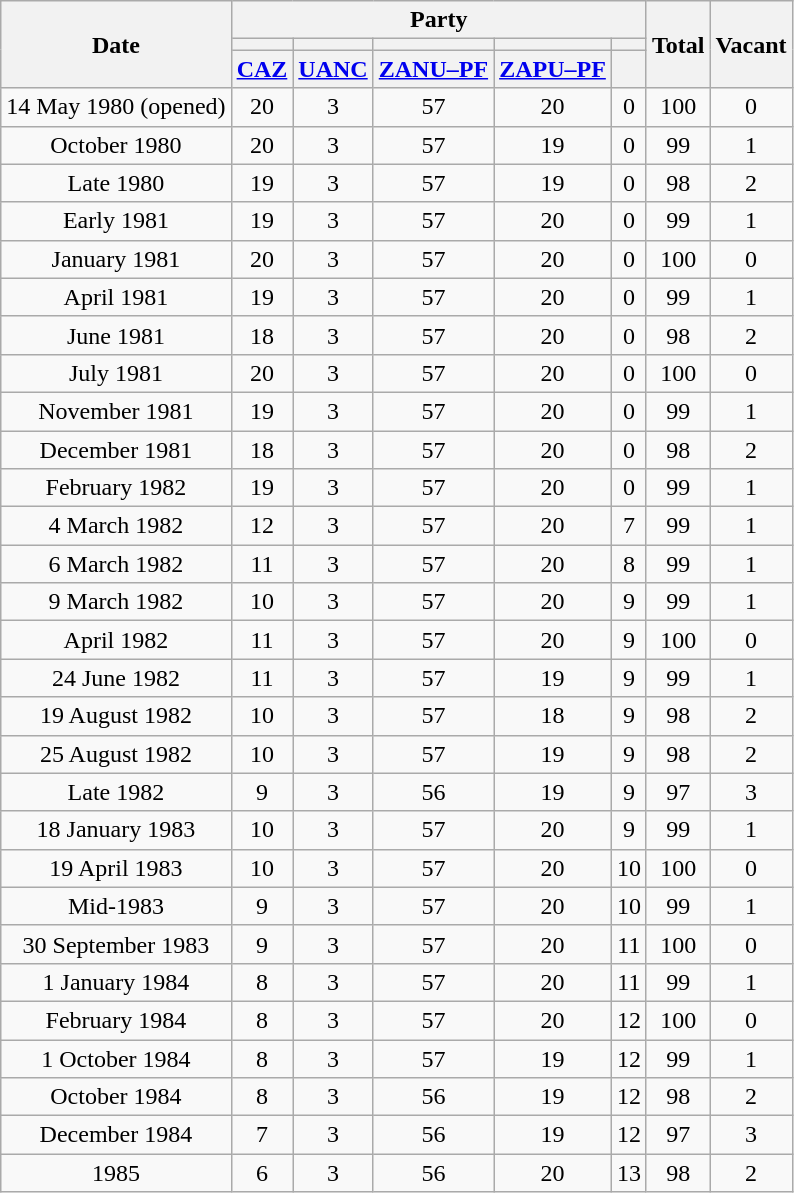<table class="wikitable" style="text-align:center">
<tr>
<th rowspan="3">Date</th>
<th colspan="5">Party</th>
<th rowspan="3">Total</th>
<th rowspan="3">Vacant</th>
</tr>
<tr>
<th></th>
<th></th>
<th></th>
<th></th>
<th></th>
</tr>
<tr>
<th><a href='#'>CAZ</a></th>
<th><a href='#'>UANC</a></th>
<th><a href='#'>ZANU–PF</a></th>
<th><a href='#'>ZAPU–PF</a></th>
<th></th>
</tr>
<tr>
<td>14 May 1980 (opened)</td>
<td>20</td>
<td>3</td>
<td>57</td>
<td>20</td>
<td>0</td>
<td>100</td>
<td>0</td>
</tr>
<tr>
<td>October 1980</td>
<td>20</td>
<td>3</td>
<td>57</td>
<td>19</td>
<td>0</td>
<td>99</td>
<td>1</td>
</tr>
<tr>
<td>Late 1980</td>
<td>19</td>
<td>3</td>
<td>57</td>
<td>19</td>
<td>0</td>
<td>98</td>
<td>2</td>
</tr>
<tr>
<td>Early 1981</td>
<td>19</td>
<td>3</td>
<td>57</td>
<td>20</td>
<td>0</td>
<td>99</td>
<td>1</td>
</tr>
<tr>
<td>January 1981</td>
<td>20</td>
<td>3</td>
<td>57</td>
<td>20</td>
<td>0</td>
<td>100</td>
<td>0</td>
</tr>
<tr>
<td>April 1981</td>
<td>19</td>
<td>3</td>
<td>57</td>
<td>20</td>
<td>0</td>
<td>99</td>
<td>1</td>
</tr>
<tr>
<td>June 1981</td>
<td>18</td>
<td>3</td>
<td>57</td>
<td>20</td>
<td>0</td>
<td>98</td>
<td>2</td>
</tr>
<tr>
<td>July 1981</td>
<td>20</td>
<td>3</td>
<td>57</td>
<td>20</td>
<td>0</td>
<td>100</td>
<td>0</td>
</tr>
<tr>
<td>November 1981</td>
<td>19</td>
<td>3</td>
<td>57</td>
<td>20</td>
<td>0</td>
<td>99</td>
<td>1</td>
</tr>
<tr>
<td>December 1981</td>
<td>18</td>
<td>3</td>
<td>57</td>
<td>20</td>
<td>0</td>
<td>98</td>
<td>2</td>
</tr>
<tr>
<td>February 1982</td>
<td>19</td>
<td>3</td>
<td>57</td>
<td>20</td>
<td>0</td>
<td>99</td>
<td>1</td>
</tr>
<tr>
<td>4 March 1982</td>
<td>12</td>
<td>3</td>
<td>57</td>
<td>20</td>
<td>7</td>
<td>99</td>
<td>1</td>
</tr>
<tr>
<td>6 March 1982</td>
<td>11</td>
<td>3</td>
<td>57</td>
<td>20</td>
<td>8</td>
<td>99</td>
<td>1</td>
</tr>
<tr>
<td>9 March 1982</td>
<td>10</td>
<td>3</td>
<td>57</td>
<td>20</td>
<td>9</td>
<td>99</td>
<td>1</td>
</tr>
<tr>
<td>April 1982</td>
<td>11</td>
<td>3</td>
<td>57</td>
<td>20</td>
<td>9</td>
<td>100</td>
<td>0</td>
</tr>
<tr>
<td>24 June 1982</td>
<td>11</td>
<td>3</td>
<td>57</td>
<td>19</td>
<td>9</td>
<td>99</td>
<td>1</td>
</tr>
<tr>
<td>19 August 1982</td>
<td>10</td>
<td>3</td>
<td>57</td>
<td>18</td>
<td>9</td>
<td>98</td>
<td>2</td>
</tr>
<tr>
<td>25 August 1982</td>
<td>10</td>
<td>3</td>
<td>57</td>
<td>19</td>
<td>9</td>
<td>98</td>
<td>2</td>
</tr>
<tr>
<td>Late 1982</td>
<td>9</td>
<td>3</td>
<td>56</td>
<td>19</td>
<td>9</td>
<td>97</td>
<td>3</td>
</tr>
<tr>
<td>18 January 1983</td>
<td>10</td>
<td>3</td>
<td>57</td>
<td>20</td>
<td>9</td>
<td>99</td>
<td>1</td>
</tr>
<tr>
<td>19 April 1983</td>
<td>10</td>
<td>3</td>
<td>57</td>
<td>20</td>
<td>10</td>
<td>100</td>
<td>0</td>
</tr>
<tr>
<td>Mid-1983</td>
<td>9</td>
<td>3</td>
<td>57</td>
<td>20</td>
<td>10</td>
<td>99</td>
<td>1</td>
</tr>
<tr>
<td>30 September 1983</td>
<td>9</td>
<td>3</td>
<td>57</td>
<td>20</td>
<td>11</td>
<td>100</td>
<td>0</td>
</tr>
<tr>
<td>1 January 1984</td>
<td>8</td>
<td>3</td>
<td>57</td>
<td>20</td>
<td>11</td>
<td>99</td>
<td>1</td>
</tr>
<tr>
<td>February 1984</td>
<td>8</td>
<td>3</td>
<td>57</td>
<td>20</td>
<td>12</td>
<td>100</td>
<td>0</td>
</tr>
<tr>
<td>1 October 1984</td>
<td>8</td>
<td>3</td>
<td>57</td>
<td>19</td>
<td>12</td>
<td>99</td>
<td>1</td>
</tr>
<tr>
<td>October 1984</td>
<td>8</td>
<td>3</td>
<td>56</td>
<td>19</td>
<td>12</td>
<td>98</td>
<td>2</td>
</tr>
<tr>
<td>December 1984</td>
<td>7</td>
<td>3</td>
<td>56</td>
<td>19</td>
<td>12</td>
<td>97</td>
<td>3</td>
</tr>
<tr>
<td>1985</td>
<td>6</td>
<td>3</td>
<td>56</td>
<td>20</td>
<td>13</td>
<td>98</td>
<td>2</td>
</tr>
</table>
